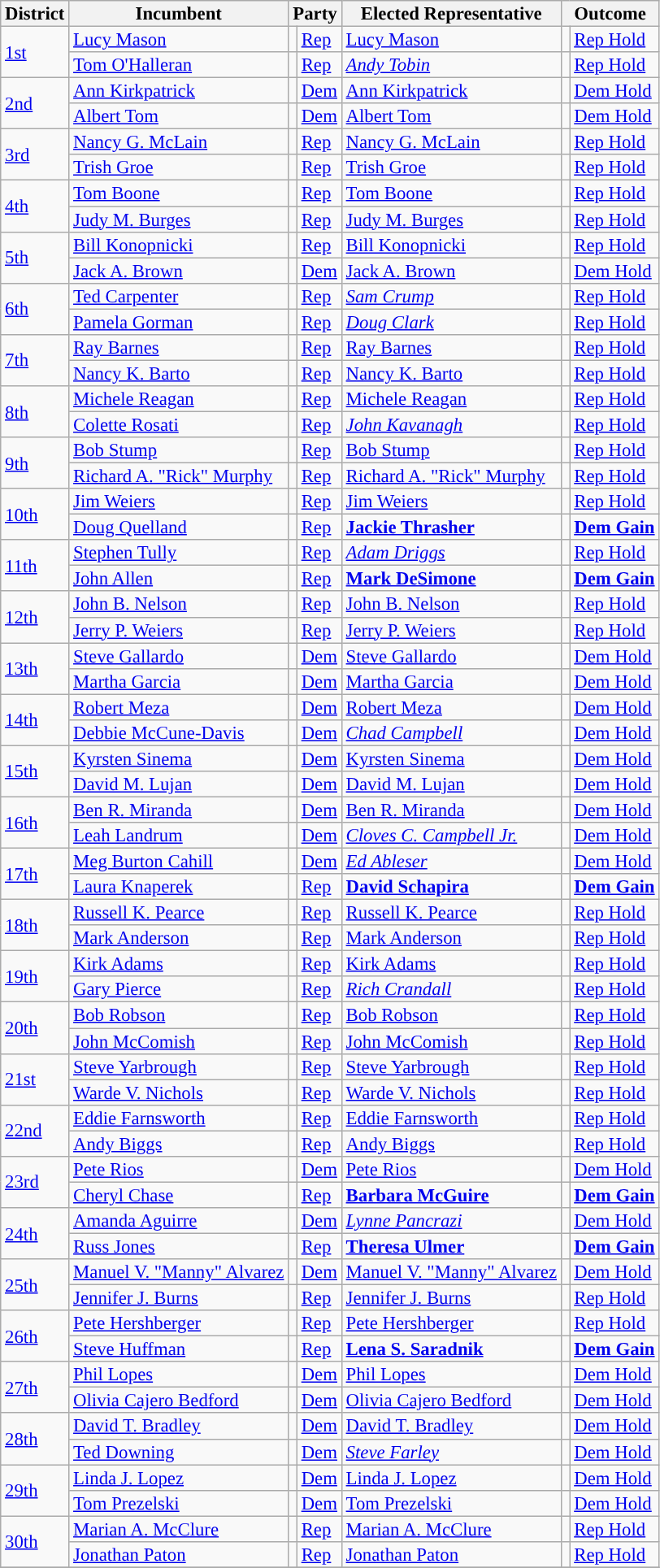<table class="sortable wikitable" style="font-size:95%;line-height:14px;">
<tr>
<th>District</th>
<th>Incumbent</th>
<th colspan="2">Party</th>
<th>Elected Representative</th>
<th colspan="2">Outcome</th>
</tr>
<tr>
<td rowspan="2"><a href='#'>1st</a></td>
<td><a href='#'>Lucy Mason</a></td>
<td style="background:"></td>
<td><a href='#'>Rep</a></td>
<td><a href='#'>Lucy Mason</a></td>
<td style="background:"></td>
<td><a href='#'>Rep Hold</a></td>
</tr>
<tr>
<td><a href='#'>Tom O'Halleran</a></td>
<td style="background:"></td>
<td><a href='#'>Rep</a></td>
<td><em><a href='#'>Andy Tobin</a></em></td>
<td style="background:"></td>
<td><a href='#'>Rep Hold</a></td>
</tr>
<tr>
<td rowspan="2"><a href='#'>2nd</a></td>
<td><a href='#'>Ann Kirkpatrick</a></td>
<td style="background:"></td>
<td><a href='#'>Dem</a></td>
<td><a href='#'>Ann Kirkpatrick</a></td>
<td style="background:"></td>
<td><a href='#'>Dem Hold</a></td>
</tr>
<tr>
<td><a href='#'>Albert Tom</a></td>
<td style="background:"></td>
<td><a href='#'>Dem</a></td>
<td><a href='#'>Albert Tom</a></td>
<td style="background:"></td>
<td><a href='#'>Dem Hold</a></td>
</tr>
<tr>
<td rowspan="2"><a href='#'>3rd</a></td>
<td><a href='#'>Nancy G. McLain</a></td>
<td style="background:"></td>
<td><a href='#'>Rep</a></td>
<td><a href='#'>Nancy G. McLain</a></td>
<td style="background:"></td>
<td><a href='#'>Rep Hold</a></td>
</tr>
<tr>
<td><a href='#'>Trish Groe</a></td>
<td style="background:"></td>
<td><a href='#'>Rep</a></td>
<td><a href='#'>Trish Groe</a></td>
<td style="background:"></td>
<td><a href='#'>Rep Hold</a></td>
</tr>
<tr>
<td rowspan="2"><a href='#'>4th</a></td>
<td><a href='#'>Tom Boone</a></td>
<td style="background:"></td>
<td><a href='#'>Rep</a></td>
<td><a href='#'>Tom Boone</a></td>
<td style="background:"></td>
<td><a href='#'>Rep Hold</a></td>
</tr>
<tr>
<td><a href='#'>Judy M. Burges</a></td>
<td style="background:"></td>
<td><a href='#'>Rep</a></td>
<td><a href='#'>Judy M. Burges</a></td>
<td style="background:"></td>
<td><a href='#'>Rep Hold</a></td>
</tr>
<tr>
<td rowspan="2"><a href='#'>5th</a></td>
<td><a href='#'>Bill Konopnicki</a></td>
<td style="background:"></td>
<td><a href='#'>Rep</a></td>
<td><a href='#'>Bill Konopnicki</a></td>
<td style="background:"></td>
<td><a href='#'>Rep Hold</a></td>
</tr>
<tr>
<td><a href='#'>Jack A. Brown</a></td>
<td style="background:"></td>
<td><a href='#'>Dem</a></td>
<td><a href='#'>Jack A. Brown</a></td>
<td style="background:"></td>
<td><a href='#'>Dem Hold</a></td>
</tr>
<tr>
<td rowspan="2"><a href='#'>6th</a></td>
<td><a href='#'>Ted Carpenter</a></td>
<td style="background:"></td>
<td><a href='#'>Rep</a></td>
<td><em><a href='#'>Sam Crump</a></em></td>
<td style="background:"></td>
<td><a href='#'>Rep Hold</a></td>
</tr>
<tr>
<td><a href='#'>Pamela Gorman</a></td>
<td style="background:"></td>
<td><a href='#'>Rep</a></td>
<td><em><a href='#'>Doug Clark</a></em></td>
<td style="background:"></td>
<td><a href='#'>Rep Hold</a></td>
</tr>
<tr>
<td rowspan="2"><a href='#'>7th</a></td>
<td><a href='#'>Ray Barnes</a></td>
<td style="background:"></td>
<td><a href='#'>Rep</a></td>
<td><a href='#'>Ray Barnes</a></td>
<td style="background:"></td>
<td><a href='#'>Rep Hold</a></td>
</tr>
<tr>
<td><a href='#'>Nancy K. Barto</a></td>
<td style="background:"></td>
<td><a href='#'>Rep</a></td>
<td><a href='#'>Nancy K. Barto</a></td>
<td style="background:"></td>
<td><a href='#'>Rep Hold</a></td>
</tr>
<tr>
<td rowspan="2"><a href='#'>8th</a></td>
<td><a href='#'>Michele Reagan</a></td>
<td style="background:"></td>
<td><a href='#'>Rep</a></td>
<td><a href='#'>Michele Reagan</a></td>
<td style="background:"></td>
<td><a href='#'>Rep Hold</a></td>
</tr>
<tr>
<td><a href='#'>Colette Rosati</a></td>
<td style="background:"></td>
<td><a href='#'>Rep</a></td>
<td><em><a href='#'>John Kavanagh</a></em></td>
<td style="background:"></td>
<td><a href='#'>Rep Hold</a></td>
</tr>
<tr>
<td rowspan="2"><a href='#'>9th</a></td>
<td><a href='#'>Bob Stump</a></td>
<td style="background:"></td>
<td><a href='#'>Rep</a></td>
<td><a href='#'>Bob Stump</a></td>
<td style="background:"></td>
<td><a href='#'>Rep Hold</a></td>
</tr>
<tr>
<td><a href='#'>Richard A. "Rick" Murphy</a></td>
<td style="background:"></td>
<td><a href='#'>Rep</a></td>
<td><a href='#'>Richard A. "Rick" Murphy</a></td>
<td style="background:"></td>
<td><a href='#'>Rep Hold</a></td>
</tr>
<tr>
<td rowspan="2"><a href='#'>10th</a></td>
<td><a href='#'>Jim Weiers</a></td>
<td style="background:"></td>
<td><a href='#'>Rep</a></td>
<td><a href='#'>Jim Weiers</a></td>
<td style="background:"></td>
<td><a href='#'>Rep Hold</a></td>
</tr>
<tr>
<td><a href='#'>Doug Quelland</a></td>
<td style="background:"></td>
<td><a href='#'>Rep</a></td>
<td><strong><a href='#'>Jackie Thrasher</a></strong></td>
<td style="background:"></td>
<td><strong><a href='#'>Dem Gain</a></strong></td>
</tr>
<tr>
<td rowspan="2"><a href='#'>11th</a></td>
<td><a href='#'>Stephen Tully</a></td>
<td style="background:"></td>
<td><a href='#'>Rep</a></td>
<td><em><a href='#'>Adam Driggs</a></em></td>
<td style="background:"></td>
<td><a href='#'>Rep Hold</a></td>
</tr>
<tr>
<td><a href='#'>John Allen</a></td>
<td style="background:"></td>
<td><a href='#'>Rep</a></td>
<td><strong><a href='#'>Mark DeSimone</a></strong></td>
<td style="background:"></td>
<td><strong><a href='#'>Dem Gain</a></strong></td>
</tr>
<tr>
<td rowspan="2"><a href='#'>12th</a></td>
<td><a href='#'>John B. Nelson</a></td>
<td style="background:"></td>
<td><a href='#'>Rep</a></td>
<td><a href='#'>John B. Nelson</a></td>
<td style="background:"></td>
<td><a href='#'>Rep Hold</a></td>
</tr>
<tr>
<td><a href='#'>Jerry P. Weiers</a></td>
<td style="background:"></td>
<td><a href='#'>Rep</a></td>
<td><a href='#'>Jerry P. Weiers</a></td>
<td style="background:"></td>
<td><a href='#'>Rep Hold</a></td>
</tr>
<tr>
<td rowspan="2"><a href='#'>13th</a></td>
<td><a href='#'>Steve Gallardo</a></td>
<td style="background:"></td>
<td><a href='#'>Dem</a></td>
<td><a href='#'>Steve Gallardo</a></td>
<td style="background:"></td>
<td><a href='#'>Dem Hold</a></td>
</tr>
<tr>
<td><a href='#'>Martha Garcia</a></td>
<td style="background:"></td>
<td><a href='#'>Dem</a></td>
<td><a href='#'>Martha Garcia</a></td>
<td style="background:"></td>
<td><a href='#'>Dem Hold</a></td>
</tr>
<tr>
<td rowspan="2"><a href='#'>14th</a></td>
<td><a href='#'>Robert Meza</a></td>
<td style="background:"></td>
<td><a href='#'>Dem</a></td>
<td><a href='#'>Robert Meza</a></td>
<td style="background:"></td>
<td><a href='#'>Dem Hold</a></td>
</tr>
<tr>
<td><a href='#'>Debbie McCune-Davis</a></td>
<td style="background:"></td>
<td><a href='#'>Dem</a></td>
<td><em><a href='#'>Chad Campbell</a></em></td>
<td style="background:"></td>
<td><a href='#'>Dem Hold</a></td>
</tr>
<tr>
<td rowspan="2"><a href='#'>15th</a></td>
<td><a href='#'>Kyrsten Sinema</a></td>
<td style="background:"></td>
<td><a href='#'>Dem</a></td>
<td><a href='#'>Kyrsten Sinema</a></td>
<td style="background:"></td>
<td><a href='#'>Dem Hold</a></td>
</tr>
<tr>
<td><a href='#'>David M. Lujan</a></td>
<td style="background:"></td>
<td><a href='#'>Dem</a></td>
<td><a href='#'>David M. Lujan</a></td>
<td style="background:"></td>
<td><a href='#'>Dem Hold</a></td>
</tr>
<tr>
<td rowspan="2"><a href='#'>16th</a></td>
<td><a href='#'>Ben R. Miranda</a></td>
<td style="background:"></td>
<td><a href='#'>Dem</a></td>
<td><a href='#'>Ben R. Miranda</a></td>
<td style="background:"></td>
<td><a href='#'>Dem Hold</a></td>
</tr>
<tr>
<td><a href='#'>Leah Landrum</a></td>
<td style="background:"></td>
<td><a href='#'>Dem</a></td>
<td><em><a href='#'>Cloves C. Campbell Jr.</a></em></td>
<td style="background:"></td>
<td><a href='#'>Dem Hold</a></td>
</tr>
<tr>
<td rowspan="2"><a href='#'>17th</a></td>
<td><a href='#'>Meg Burton Cahill</a></td>
<td style="background:"></td>
<td><a href='#'>Dem</a></td>
<td><em><a href='#'>Ed Ableser</a></em></td>
<td style="background:"></td>
<td><a href='#'>Dem Hold</a></td>
</tr>
<tr>
<td><a href='#'>Laura Knaperek</a></td>
<td style="background:"></td>
<td><a href='#'>Rep</a></td>
<td><strong><a href='#'>David Schapira</a></strong></td>
<td style="background:"></td>
<td><strong><a href='#'>Dem Gain</a></strong></td>
</tr>
<tr>
<td rowspan="2"><a href='#'>18th</a></td>
<td><a href='#'>Russell K. Pearce</a></td>
<td style="background:"></td>
<td><a href='#'>Rep</a></td>
<td><a href='#'>Russell K. Pearce</a></td>
<td style="background:"></td>
<td><a href='#'>Rep Hold</a></td>
</tr>
<tr>
<td><a href='#'>Mark Anderson</a></td>
<td style="background:"></td>
<td><a href='#'>Rep</a></td>
<td><a href='#'>Mark Anderson</a></td>
<td style="background:"></td>
<td><a href='#'>Rep Hold</a></td>
</tr>
<tr>
<td rowspan="2"><a href='#'>19th</a></td>
<td><a href='#'>Kirk Adams</a></td>
<td style="background:"></td>
<td><a href='#'>Rep</a></td>
<td><a href='#'>Kirk Adams</a></td>
<td style="background:"></td>
<td><a href='#'>Rep Hold</a></td>
</tr>
<tr>
<td><a href='#'>Gary Pierce</a></td>
<td style="background:"></td>
<td><a href='#'>Rep</a></td>
<td><em><a href='#'>Rich Crandall</a></em></td>
<td style="background:"></td>
<td><a href='#'>Rep Hold</a></td>
</tr>
<tr>
<td rowspan="2"><a href='#'>20th</a></td>
<td><a href='#'>Bob Robson</a></td>
<td style="background:"></td>
<td><a href='#'>Rep</a></td>
<td><a href='#'>Bob Robson</a></td>
<td style="background:"></td>
<td><a href='#'>Rep Hold</a></td>
</tr>
<tr>
<td><a href='#'>John McComish</a></td>
<td style="background:"></td>
<td><a href='#'>Rep</a></td>
<td><a href='#'>John McComish</a></td>
<td style="background:"></td>
<td><a href='#'>Rep Hold</a></td>
</tr>
<tr>
<td rowspan="2"><a href='#'>21st</a></td>
<td><a href='#'>Steve Yarbrough</a></td>
<td style="background:"></td>
<td><a href='#'>Rep</a></td>
<td><a href='#'>Steve Yarbrough</a></td>
<td style="background:"></td>
<td><a href='#'>Rep Hold</a></td>
</tr>
<tr>
<td><a href='#'>Warde V. Nichols</a></td>
<td style="background:"></td>
<td><a href='#'>Rep</a></td>
<td><a href='#'>Warde V. Nichols</a></td>
<td style="background:"></td>
<td><a href='#'>Rep Hold</a></td>
</tr>
<tr>
<td rowspan="2"><a href='#'>22nd</a></td>
<td><a href='#'>Eddie Farnsworth</a></td>
<td style="background:"></td>
<td><a href='#'>Rep</a></td>
<td><a href='#'>Eddie Farnsworth</a></td>
<td style="background:"></td>
<td><a href='#'>Rep Hold</a></td>
</tr>
<tr>
<td><a href='#'>Andy Biggs</a></td>
<td style="background:"></td>
<td><a href='#'>Rep</a></td>
<td><a href='#'>Andy Biggs</a></td>
<td style="background:"></td>
<td><a href='#'>Rep Hold</a></td>
</tr>
<tr>
<td rowspan="2"><a href='#'>23rd</a></td>
<td><a href='#'>Pete Rios</a></td>
<td style="background:"></td>
<td><a href='#'>Dem</a></td>
<td><a href='#'>Pete Rios</a></td>
<td style="background:"></td>
<td><a href='#'>Dem Hold</a></td>
</tr>
<tr>
<td><a href='#'>Cheryl Chase</a></td>
<td style="background:"></td>
<td><a href='#'>Rep</a></td>
<td><strong><a href='#'>Barbara McGuire</a></strong></td>
<td style="background:"></td>
<td><strong><a href='#'>Dem Gain</a></strong></td>
</tr>
<tr>
<td rowspan="2"><a href='#'>24th</a></td>
<td><a href='#'>Amanda Aguirre</a></td>
<td style="background:"></td>
<td><a href='#'>Dem</a></td>
<td><em><a href='#'>Lynne Pancrazi</a></em></td>
<td style="background:"></td>
<td><a href='#'>Dem Hold</a></td>
</tr>
<tr>
<td><a href='#'>Russ Jones</a></td>
<td style="background:"></td>
<td><a href='#'>Rep</a></td>
<td><strong><a href='#'>Theresa Ulmer</a></strong></td>
<td style="background:"></td>
<td><strong><a href='#'>Dem Gain</a></strong></td>
</tr>
<tr>
<td rowspan="2"><a href='#'>25th</a></td>
<td><a href='#'>Manuel V. "Manny" Alvarez</a></td>
<td style="background:"></td>
<td><a href='#'>Dem</a></td>
<td><a href='#'>Manuel V. "Manny" Alvarez</a></td>
<td style="background:"></td>
<td><a href='#'>Dem Hold</a></td>
</tr>
<tr>
<td><a href='#'>Jennifer J. Burns</a></td>
<td style="background:"></td>
<td><a href='#'>Rep</a></td>
<td><a href='#'>Jennifer J. Burns</a></td>
<td style="background:"></td>
<td><a href='#'>Rep Hold</a></td>
</tr>
<tr>
<td rowspan="2"><a href='#'>26th</a></td>
<td><a href='#'>Pete Hershberger</a></td>
<td style="background:"></td>
<td><a href='#'>Rep</a></td>
<td><a href='#'>Pete Hershberger</a></td>
<td style="background:"></td>
<td><a href='#'>Rep Hold</a></td>
</tr>
<tr>
<td><a href='#'>Steve Huffman</a></td>
<td style="background:"></td>
<td><a href='#'>Rep</a></td>
<td><strong><a href='#'>Lena S. Saradnik</a></strong></td>
<td style="background:"></td>
<td><strong><a href='#'>Dem Gain</a></strong></td>
</tr>
<tr>
<td rowspan="2"><a href='#'>27th</a></td>
<td><a href='#'>Phil Lopes</a></td>
<td style="background:"></td>
<td><a href='#'>Dem</a></td>
<td><a href='#'>Phil Lopes</a></td>
<td style="background:"></td>
<td><a href='#'>Dem Hold</a></td>
</tr>
<tr>
<td><a href='#'>Olivia Cajero Bedford</a></td>
<td style="background:"></td>
<td><a href='#'>Dem</a></td>
<td><a href='#'>Olivia Cajero Bedford</a></td>
<td style="background:"></td>
<td><a href='#'>Dem Hold</a></td>
</tr>
<tr>
<td rowspan="2"><a href='#'>28th</a></td>
<td><a href='#'>David T. Bradley</a></td>
<td style="background:"></td>
<td><a href='#'>Dem</a></td>
<td><a href='#'>David T. Bradley</a></td>
<td style="background:"></td>
<td><a href='#'>Dem Hold</a></td>
</tr>
<tr>
<td><a href='#'>Ted Downing</a></td>
<td style="background:"></td>
<td><a href='#'>Dem</a></td>
<td><em><a href='#'>Steve Farley</a></em></td>
<td style="background:"></td>
<td><a href='#'>Dem Hold</a></td>
</tr>
<tr>
<td rowspan="2"><a href='#'>29th</a></td>
<td><a href='#'>Linda J. Lopez</a></td>
<td style="background:"></td>
<td><a href='#'>Dem</a></td>
<td><a href='#'>Linda J. Lopez</a></td>
<td style="background:"></td>
<td><a href='#'>Dem Hold</a></td>
</tr>
<tr>
<td><a href='#'>Tom Prezelski</a></td>
<td style="background:"></td>
<td><a href='#'>Dem</a></td>
<td><a href='#'>Tom Prezelski</a></td>
<td style="background:"></td>
<td><a href='#'>Dem Hold</a></td>
</tr>
<tr>
<td rowspan="2"><a href='#'>30th</a></td>
<td><a href='#'>Marian A. McClure</a></td>
<td style="background:"></td>
<td><a href='#'>Rep</a></td>
<td><a href='#'>Marian A. McClure</a></td>
<td style="background:"></td>
<td><a href='#'>Rep Hold</a></td>
</tr>
<tr>
<td><a href='#'>Jonathan Paton</a></td>
<td style="background:"></td>
<td><a href='#'>Rep</a></td>
<td><a href='#'>Jonathan Paton</a></td>
<td style="background:"></td>
<td><a href='#'>Rep Hold</a></td>
</tr>
<tr>
</tr>
</table>
